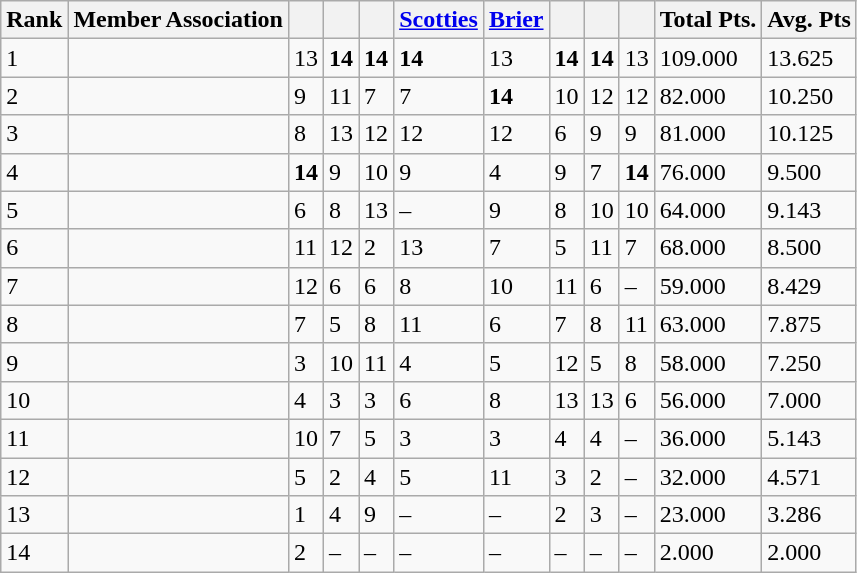<table class="wikitable sortable">
<tr>
<th>Rank</th>
<th>Member Association</th>
<th></th>
<th></th>
<th></th>
<th><a href='#'>Scotties</a></th>
<th><a href='#'>Brier</a></th>
<th></th>
<th></th>
<th></th>
<th>Total Pts.</th>
<th>Avg. Pts</th>
</tr>
<tr>
<td>1</td>
<td><strong></strong></td>
<td>13</td>
<td><strong>14</strong></td>
<td><strong>14</strong></td>
<td><strong>14</strong></td>
<td>13</td>
<td><strong>14</strong></td>
<td><strong>14</strong></td>
<td>13</td>
<td>109.000</td>
<td>13.625</td>
</tr>
<tr>
<td>2</td>
<td></td>
<td>9</td>
<td>11</td>
<td>7</td>
<td>7</td>
<td><strong>14</strong></td>
<td>10</td>
<td>12</td>
<td>12</td>
<td>82.000</td>
<td>10.250</td>
</tr>
<tr>
<td>3</td>
<td></td>
<td>8</td>
<td>13</td>
<td>12</td>
<td>12</td>
<td>12</td>
<td>6</td>
<td>9</td>
<td>9</td>
<td>81.000</td>
<td>10.125</td>
</tr>
<tr>
<td>4</td>
<td></td>
<td><strong>14</strong></td>
<td>9</td>
<td>10</td>
<td>9</td>
<td>4</td>
<td>9</td>
<td>7</td>
<td><strong>14</strong></td>
<td>76.000</td>
<td>9.500</td>
</tr>
<tr>
<td>5</td>
<td></td>
<td>6</td>
<td>8</td>
<td>13</td>
<td>–</td>
<td>9</td>
<td>8</td>
<td>10</td>
<td>10</td>
<td>64.000</td>
<td>9.143</td>
</tr>
<tr>
<td>6</td>
<td></td>
<td>11</td>
<td>12</td>
<td>2</td>
<td>13</td>
<td>7</td>
<td>5</td>
<td>11</td>
<td>7</td>
<td>68.000</td>
<td>8.500</td>
</tr>
<tr>
<td>7</td>
<td></td>
<td>12</td>
<td>6</td>
<td>6</td>
<td>8</td>
<td>10</td>
<td>11</td>
<td>6</td>
<td>–</td>
<td>59.000</td>
<td>8.429</td>
</tr>
<tr>
<td>8</td>
<td></td>
<td>7</td>
<td>5</td>
<td>8</td>
<td>11</td>
<td>6</td>
<td>7</td>
<td>8</td>
<td>11</td>
<td>63.000</td>
<td>7.875</td>
</tr>
<tr>
<td>9</td>
<td></td>
<td>3</td>
<td>10</td>
<td>11</td>
<td>4</td>
<td>5</td>
<td>12</td>
<td>5</td>
<td>8</td>
<td>58.000</td>
<td>7.250</td>
</tr>
<tr>
<td>10</td>
<td></td>
<td>4</td>
<td>3</td>
<td>3</td>
<td>6</td>
<td>8</td>
<td>13</td>
<td>13</td>
<td>6</td>
<td>56.000</td>
<td>7.000</td>
</tr>
<tr>
<td>11</td>
<td></td>
<td>10</td>
<td>7</td>
<td>5</td>
<td>3</td>
<td>3</td>
<td>4</td>
<td>4</td>
<td>–</td>
<td>36.000</td>
<td>5.143</td>
</tr>
<tr>
<td>12</td>
<td></td>
<td>5</td>
<td>2</td>
<td>4</td>
<td>5</td>
<td>11</td>
<td>3</td>
<td>2</td>
<td>–</td>
<td>32.000</td>
<td>4.571</td>
</tr>
<tr>
<td>13</td>
<td></td>
<td>1</td>
<td>4</td>
<td>9</td>
<td>–</td>
<td>–</td>
<td>2</td>
<td>3</td>
<td>–</td>
<td>23.000</td>
<td>3.286</td>
</tr>
<tr>
<td>14</td>
<td></td>
<td>2</td>
<td>–</td>
<td>–</td>
<td>–</td>
<td>–</td>
<td>–</td>
<td>–</td>
<td>–</td>
<td>2.000</td>
<td>2.000</td>
</tr>
</table>
